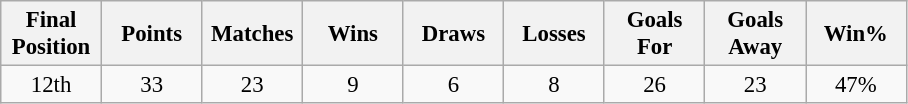<table class="wikitable" style="font-size: 95%; text-align: center;">
<tr>
<th width=60>Final Position</th>
<th width=60>Points</th>
<th width=60>Matches</th>
<th width=60>Wins</th>
<th width=60>Draws</th>
<th width=60>Losses</th>
<th width=60>Goals For</th>
<th width=60>Goals Away</th>
<th width=60>Win%</th>
</tr>
<tr>
<td>12th</td>
<td>33</td>
<td>23</td>
<td>9</td>
<td>6</td>
<td>8</td>
<td>26</td>
<td>23</td>
<td>47%</td>
</tr>
</table>
